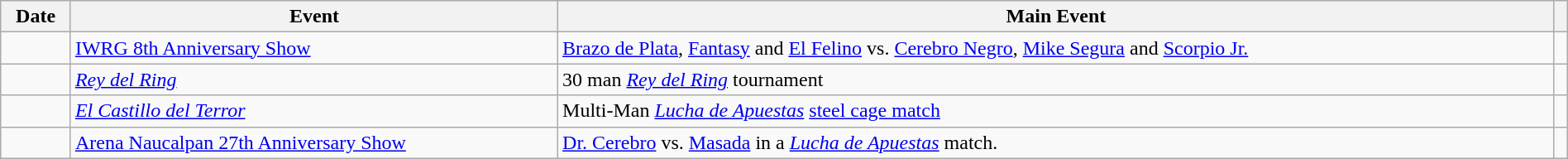<table class="wikitable sortable" width=100%>
<tr>
<th scope="col">Date</th>
<th scope="col">Event</th>
<th class=unsortable scope="col">Main Event</th>
<th class=unsortable scope="col"></th>
</tr>
<tr>
<td></td>
<td><a href='#'>IWRG 8th Anniversary Show</a></td>
<td><a href='#'>Brazo de Plata</a>, <a href='#'>Fantasy</a> and <a href='#'>El Felino</a> vs. <a href='#'>Cerebro Negro</a>, <a href='#'>Mike Segura</a> and <a href='#'>Scorpio Jr.</a></td>
<td></td>
</tr>
<tr>
<td></td>
<td><em><a href='#'>Rey del Ring</a></em></td>
<td>30 man <em><a href='#'>Rey del Ring</a></em> tournament</td>
<td></td>
</tr>
<tr>
<td></td>
<td><em><a href='#'>El Castillo del Terror</a></em></td>
<td>Multi-Man <em><a href='#'>Lucha de Apuestas</a></em> <a href='#'>steel cage match</a></td>
<td></td>
</tr>
<tr>
<td></td>
<td><a href='#'>Arena Naucalpan 27th Anniversary Show</a></td>
<td><a href='#'>Dr. Cerebro</a> vs. <a href='#'>Masada</a> in a <em><a href='#'>Lucha de Apuestas</a></em> match.</td>
<td></td>
</tr>
</table>
